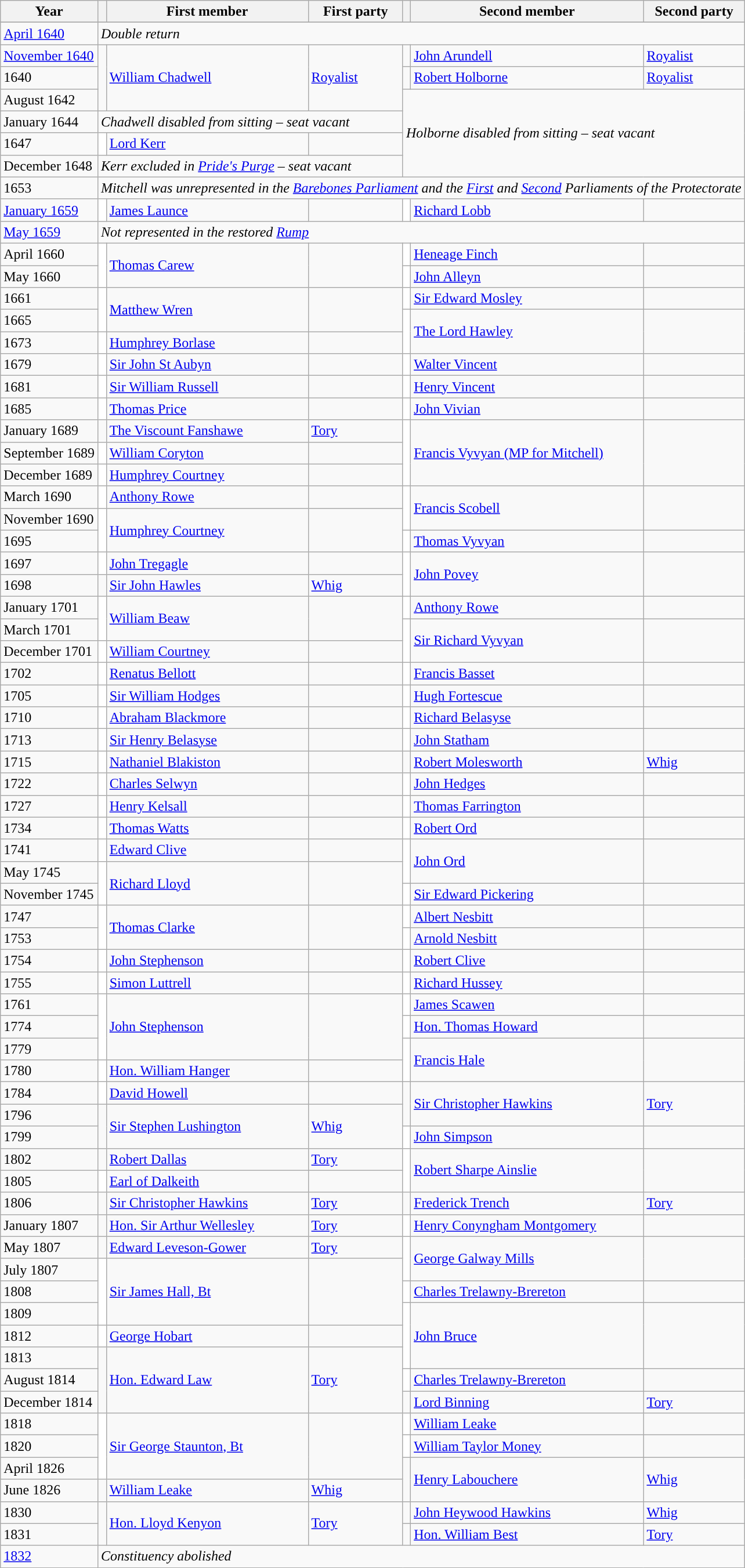<table class="wikitable">
<tr>
<th>Year</th>
<th></th>
<th>First member</th>
<th>First party</th>
<th></th>
<th>Second member</th>
<th>Second party</th>
</tr>
<tr>
</tr>
<tr>
<td><a href='#'>April 1640</a></td>
<td colspan="6"><em>Double return</em> </td>
</tr>
<tr>
<td><a href='#'>November 1640</a></td>
<td rowspan="3" style="color:inherit;background-color: "></td>
<td rowspan="3"><a href='#'>William Chadwell</a></td>
<td rowspan="3"><a href='#'>Royalist</a></td>
<td style="color:inherit;background-color: "></td>
<td><a href='#'>John Arundell</a></td>
<td><a href='#'>Royalist</a></td>
</tr>
<tr>
<td>1640</td>
<td style="color:inherit;background-color: "></td>
<td><a href='#'>Robert Holborne</a></td>
<td><a href='#'>Royalist</a></td>
</tr>
<tr>
<td>August 1642</td>
<td colspan="3" rowspan="4"><em>Holborne disabled from sitting – seat vacant</em> </td>
</tr>
<tr>
<td>January 1644</td>
<td colspan="3"><em>Chadwell disabled from sitting – seat vacant</em></td>
</tr>
<tr>
<td>1647</td>
<td style="color:inherit;background-color: white"></td>
<td><a href='#'>Lord Kerr</a></td>
<td></td>
</tr>
<tr>
<td>December 1648</td>
<td colspan="3"><em>Kerr excluded in <a href='#'>Pride's Purge</a> – seat vacant</em></td>
</tr>
<tr>
<td>1653</td>
<td colspan="6"><em>Mitchell was unrepresented in the <a href='#'>Barebones Parliament</a> and the <a href='#'>First</a> and <a href='#'>Second</a> Parliaments of the Protectorate</em></td>
</tr>
<tr>
<td><a href='#'>January 1659</a></td>
<td style="color:inherit;background-color: white"></td>
<td><a href='#'>James Launce</a></td>
<td></td>
<td style="color:inherit;background-color: white"></td>
<td><a href='#'>Richard Lobb</a></td>
<td></td>
</tr>
<tr>
<td><a href='#'>May 1659</a></td>
<td colspan="6"><em>Not represented in the restored <a href='#'>Rump</a></em></td>
</tr>
<tr>
<td>April 1660</td>
<td rowspan="2" style="color:inherit;background-color: white"></td>
<td rowspan="2"><a href='#'>Thomas Carew</a></td>
<td rowspan="2"></td>
<td style="color:inherit;background-color: white"></td>
<td><a href='#'>Heneage Finch</a></td>
<td></td>
</tr>
<tr>
<td>May 1660</td>
<td style="color:inherit;background-color: white"></td>
<td><a href='#'>John Alleyn</a></td>
<td></td>
</tr>
<tr>
<td>1661</td>
<td rowspan="2" style="color:inherit;background-color: white"></td>
<td rowspan="2"><a href='#'>Matthew Wren</a></td>
<td rowspan="2"></td>
<td style="color:inherit;background-color: white"></td>
<td><a href='#'>Sir Edward Mosley</a></td>
<td></td>
</tr>
<tr>
<td>1665</td>
<td rowspan="2" style="color:inherit;background-color: white"></td>
<td rowspan="2"><a href='#'>The Lord Hawley</a></td>
<td rowspan="2"></td>
</tr>
<tr>
<td>1673</td>
<td style="color:inherit;background-color: white"></td>
<td><a href='#'>Humphrey Borlase</a></td>
<td></td>
</tr>
<tr>
<td>1679</td>
<td style="color:inherit;background-color: white"></td>
<td><a href='#'>Sir John St Aubyn</a></td>
<td></td>
<td style="color:inherit;background-color: white"></td>
<td><a href='#'>Walter Vincent</a></td>
<td></td>
</tr>
<tr>
<td>1681</td>
<td style="color:inherit;background-color: white"></td>
<td><a href='#'>Sir William Russell</a></td>
<td></td>
<td style="color:inherit;background-color: white"></td>
<td><a href='#'>Henry Vincent</a></td>
<td></td>
</tr>
<tr>
<td>1685</td>
<td style="color:inherit;background-color: white"></td>
<td><a href='#'>Thomas Price</a></td>
<td></td>
<td style="color:inherit;background-color: white"></td>
<td><a href='#'>John Vivian</a></td>
<td></td>
</tr>
<tr>
<td>January 1689</td>
<td style="color:inherit;background-color: "></td>
<td><a href='#'>The Viscount Fanshawe</a></td>
<td><a href='#'>Tory</a></td>
<td rowspan="3" style="color:inherit;background-color: white"></td>
<td rowspan="3"><a href='#'>Francis Vyvyan (MP for Mitchell)</a></td>
<td rowspan="3"></td>
</tr>
<tr>
<td>September 1689</td>
<td style="color:inherit;background-color: white"></td>
<td><a href='#'>William Coryton</a></td>
<td></td>
</tr>
<tr>
<td>December 1689</td>
<td style="color:inherit;background-color: white"></td>
<td><a href='#'>Humphrey Courtney</a></td>
<td></td>
</tr>
<tr>
<td>March 1690</td>
<td style="color:inherit;background-color: white"></td>
<td><a href='#'>Anthony Rowe</a></td>
<td></td>
<td rowspan="2" style="color:inherit;background-color: white"></td>
<td rowspan="2"><a href='#'>Francis Scobell</a></td>
<td rowspan="2"></td>
</tr>
<tr>
<td>November 1690</td>
<td rowspan="2" style="color:inherit;background-color: white"></td>
<td rowspan="2"><a href='#'>Humphrey Courtney</a></td>
<td rowspan="2"></td>
</tr>
<tr>
<td>1695</td>
<td style="color:inherit;background-color: white"></td>
<td><a href='#'>Thomas Vyvyan</a></td>
<td></td>
</tr>
<tr>
<td>1697</td>
<td style="color:inherit;background-color: white"></td>
<td><a href='#'>John Tregagle</a></td>
<td></td>
<td rowspan="2" style="color:inherit;background-color: white"></td>
<td rowspan="2"><a href='#'>John Povey</a></td>
<td rowspan="2"></td>
</tr>
<tr>
<td>1698</td>
<td style="color:inherit;background-color: "></td>
<td><a href='#'>Sir John Hawles</a></td>
<td><a href='#'>Whig</a></td>
</tr>
<tr>
<td>January 1701</td>
<td rowspan="2"  style="color:inherit;background-color: white"></td>
<td rowspan="2"><a href='#'>William Beaw</a></td>
<td rowspan="2"></td>
<td style="color:inherit;background-color: white"></td>
<td><a href='#'>Anthony Rowe</a></td>
<td></td>
</tr>
<tr>
<td>March 1701</td>
<td rowspan="2" style="color:inherit;background-color: white"></td>
<td rowspan="2"><a href='#'>Sir Richard Vyvyan</a></td>
<td rowspan="2"></td>
</tr>
<tr>
<td>December 1701</td>
<td style="color:inherit;background-color: white"></td>
<td><a href='#'>William Courtney</a></td>
<td></td>
</tr>
<tr>
<td>1702</td>
<td style="color:inherit;background-color: white"></td>
<td><a href='#'>Renatus Bellott</a></td>
<td></td>
<td style="color:inherit;background-color: white"></td>
<td><a href='#'>Francis Basset</a></td>
<td></td>
</tr>
<tr>
<td>1705</td>
<td style="color:inherit;background-color: white"></td>
<td><a href='#'>Sir William Hodges</a></td>
<td></td>
<td style="color:inherit;background-color: white"></td>
<td><a href='#'>Hugh Fortescue</a></td>
<td></td>
</tr>
<tr>
<td>1710</td>
<td style="color:inherit;background-color: white"></td>
<td><a href='#'>Abraham Blackmore</a></td>
<td></td>
<td style="color:inherit;background-color: white"></td>
<td><a href='#'>Richard Belasyse</a></td>
<td></td>
</tr>
<tr>
<td>1713</td>
<td style="color:inherit;background-color: white"></td>
<td><a href='#'>Sir Henry Belasyse</a></td>
<td></td>
<td style="color:inherit;background-color: white"></td>
<td><a href='#'>John Statham</a></td>
<td></td>
</tr>
<tr>
<td>1715</td>
<td style="color:inherit;background-color: white"></td>
<td><a href='#'>Nathaniel Blakiston</a></td>
<td></td>
<td style="color:inherit;background-color: "></td>
<td><a href='#'>Robert Molesworth</a></td>
<td><a href='#'>Whig</a></td>
</tr>
<tr>
<td>1722</td>
<td style="color:inherit;background-color: white"></td>
<td><a href='#'>Charles Selwyn</a></td>
<td></td>
<td style="color:inherit;background-color: white"></td>
<td><a href='#'>John Hedges</a></td>
<td></td>
</tr>
<tr>
<td>1727</td>
<td style="color:inherit;background-color: white"></td>
<td><a href='#'>Henry Kelsall</a></td>
<td></td>
<td style="color:inherit;background-color: white"></td>
<td><a href='#'>Thomas Farrington</a></td>
<td></td>
</tr>
<tr>
<td>1734</td>
<td style="color:inherit;background-color: white"></td>
<td><a href='#'>Thomas Watts</a></td>
<td></td>
<td style="color:inherit;background-color: white"></td>
<td><a href='#'>Robert Ord</a></td>
<td></td>
</tr>
<tr>
<td>1741</td>
<td style="color:inherit;background-color: white"></td>
<td><a href='#'>Edward Clive</a></td>
<td></td>
<td rowspan="2" style="color:inherit;background-color: white"></td>
<td rowspan="2"><a href='#'>John Ord</a></td>
<td rowspan="2"></td>
</tr>
<tr>
<td>May 1745</td>
<td rowspan="2" style="color:inherit;background-color: white"></td>
<td rowspan="2"><a href='#'>Richard Lloyd</a></td>
<td rowspan="2"></td>
</tr>
<tr>
<td>November 1745</td>
<td style="color:inherit;background-color: white"></td>
<td><a href='#'>Sir Edward Pickering</a></td>
<td></td>
</tr>
<tr>
<td>1747</td>
<td rowspan="2" style="color:inherit;background-color: white"></td>
<td rowspan="2"><a href='#'>Thomas Clarke</a></td>
<td rowspan="2"></td>
<td style="color:inherit;background-color: white"></td>
<td><a href='#'>Albert Nesbitt</a></td>
<td></td>
</tr>
<tr>
<td>1753</td>
<td style="color:inherit;background-color: white"></td>
<td><a href='#'>Arnold Nesbitt</a></td>
<td></td>
</tr>
<tr>
<td>1754</td>
<td style="color:inherit;background-color: white"></td>
<td><a href='#'>John Stephenson</a></td>
<td></td>
<td style="color:inherit;background-color: white"></td>
<td><a href='#'>Robert Clive</a></td>
<td></td>
</tr>
<tr>
<td>1755</td>
<td style="color:inherit;background-color: white"></td>
<td><a href='#'>Simon Luttrell</a></td>
<td></td>
<td style="color:inherit;background-color: white"></td>
<td><a href='#'>Richard Hussey</a></td>
<td></td>
</tr>
<tr>
<td>1761</td>
<td rowspan="3" style="color:inherit;background-color: white"></td>
<td rowspan="3"><a href='#'>John Stephenson</a></td>
<td rowspan="3"></td>
<td style="color:inherit;background-color: white"></td>
<td><a href='#'>James Scawen</a></td>
<td></td>
</tr>
<tr>
<td>1774</td>
<td style="color:inherit;background-color: white"></td>
<td><a href='#'>Hon. Thomas Howard</a></td>
<td></td>
</tr>
<tr>
<td>1779</td>
<td rowspan="2" style="color:inherit;background-color: white"></td>
<td rowspan="2"><a href='#'>Francis Hale</a></td>
<td rowspan="2"></td>
</tr>
<tr>
<td>1780</td>
<td style="color:inherit;background-color: white"></td>
<td><a href='#'>Hon. William Hanger</a></td>
<td></td>
</tr>
<tr>
<td>1784</td>
<td style="color:inherit;background-color: white"></td>
<td><a href='#'>David Howell</a></td>
<td></td>
<td rowspan="2" style="color:inherit;background-color: "></td>
<td rowspan="2"><a href='#'>Sir Christopher Hawkins</a></td>
<td rowspan="2"><a href='#'>Tory</a></td>
</tr>
<tr>
<td>1796</td>
<td rowspan="2" style="color:inherit;background-color: "></td>
<td rowspan="2"><a href='#'>Sir Stephen Lushington</a></td>
<td rowspan="2"><a href='#'>Whig</a></td>
</tr>
<tr>
<td>1799</td>
<td style="color:inherit;background-color: white"></td>
<td><a href='#'>John Simpson</a></td>
<td></td>
</tr>
<tr>
<td>1802</td>
<td style="color:inherit;background-color: "></td>
<td><a href='#'>Robert Dallas</a></td>
<td><a href='#'>Tory</a></td>
<td rowspan="2" style="color:inherit;background-color: white"></td>
<td rowspan="2"><a href='#'>Robert Sharpe Ainslie</a></td>
<td rowspan="2"></td>
</tr>
<tr>
<td>1805</td>
<td style="color:inherit;background-color: white"></td>
<td><a href='#'>Earl of Dalkeith</a></td>
<td></td>
</tr>
<tr>
<td>1806</td>
<td style="color:inherit;background-color: "></td>
<td><a href='#'>Sir Christopher Hawkins</a></td>
<td><a href='#'>Tory</a></td>
<td style="color:inherit;background-color: "></td>
<td><a href='#'>Frederick Trench</a></td>
<td><a href='#'>Tory</a></td>
</tr>
<tr>
<td>January 1807</td>
<td style="color:inherit;background-color: "></td>
<td><a href='#'>Hon. Sir Arthur Wellesley</a></td>
<td><a href='#'>Tory</a></td>
<td style="color:inherit;background-color: white"></td>
<td><a href='#'>Henry Conyngham Montgomery</a></td>
<td></td>
</tr>
<tr>
<td>May 1807</td>
<td style="color:inherit;background-color: "></td>
<td><a href='#'>Edward Leveson-Gower</a></td>
<td><a href='#'>Tory</a></td>
<td rowspan="2" style="color:inherit;background-color: white"></td>
<td rowspan="2"><a href='#'>George Galway Mills</a></td>
<td rowspan="2"></td>
</tr>
<tr>
<td>July 1807</td>
<td rowspan="3" style="color:inherit;background-color: white"></td>
<td rowspan="3"><a href='#'>Sir James Hall, Bt</a></td>
<td rowspan="3"></td>
</tr>
<tr>
<td>1808</td>
<td style="color:inherit;background-color: white"></td>
<td><a href='#'>Charles Trelawny-Brereton</a></td>
<td></td>
</tr>
<tr>
<td>1809</td>
<td rowspan="3" style="color:inherit;background-color: white"></td>
<td rowspan="3"><a href='#'>John Bruce</a></td>
<td rowspan="3"></td>
</tr>
<tr>
<td>1812</td>
<td style="color:inherit;background-color: white"></td>
<td><a href='#'>George Hobart</a></td>
<td></td>
</tr>
<tr>
<td>1813</td>
<td rowspan="3" style="color:inherit;background-color: "></td>
<td rowspan="3"><a href='#'>Hon. Edward Law</a></td>
<td rowspan="3"><a href='#'>Tory</a></td>
</tr>
<tr>
<td>August 1814</td>
<td style="color:inherit;background-color: white"></td>
<td><a href='#'>Charles Trelawny-Brereton</a></td>
<td></td>
</tr>
<tr>
<td>December 1814</td>
<td style="color:inherit;background-color: "></td>
<td><a href='#'>Lord Binning</a></td>
<td><a href='#'>Tory</a></td>
</tr>
<tr>
<td>1818</td>
<td rowspan="3" style="color:inherit;background-color: white"></td>
<td rowspan="3"><a href='#'>Sir George Staunton, Bt</a></td>
<td rowspan="3"></td>
<td style="color:inherit;background-color: white"></td>
<td><a href='#'>William Leake</a></td>
<td></td>
</tr>
<tr>
<td>1820</td>
<td style="color:inherit;background-color: white"></td>
<td><a href='#'>William Taylor Money</a></td>
<td></td>
</tr>
<tr>
<td>April 1826</td>
<td rowspan="2" style="color:inherit;background-color: "></td>
<td rowspan="2"><a href='#'>Henry Labouchere</a></td>
<td rowspan="2"><a href='#'>Whig</a></td>
</tr>
<tr>
<td>June 1826</td>
<td style="color:inherit;background-color: "></td>
<td><a href='#'>William Leake</a></td>
<td><a href='#'>Whig</a></td>
</tr>
<tr>
<td>1830</td>
<td rowspan="2" style="color:inherit;background-color: "></td>
<td rowspan="2"><a href='#'>Hon. Lloyd Kenyon</a></td>
<td rowspan="2"><a href='#'>Tory</a></td>
<td style="color:inherit;background-color: "></td>
<td><a href='#'>John Heywood Hawkins</a></td>
<td><a href='#'>Whig</a></td>
</tr>
<tr>
<td>1831</td>
<td style="color:inherit;background-color: "></td>
<td><a href='#'>Hon. William Best</a></td>
<td><a href='#'>Tory</a></td>
</tr>
<tr>
<td><a href='#'>1832</a></td>
<td colspan="6"><em>Constituency abolished</em></td>
</tr>
</table>
